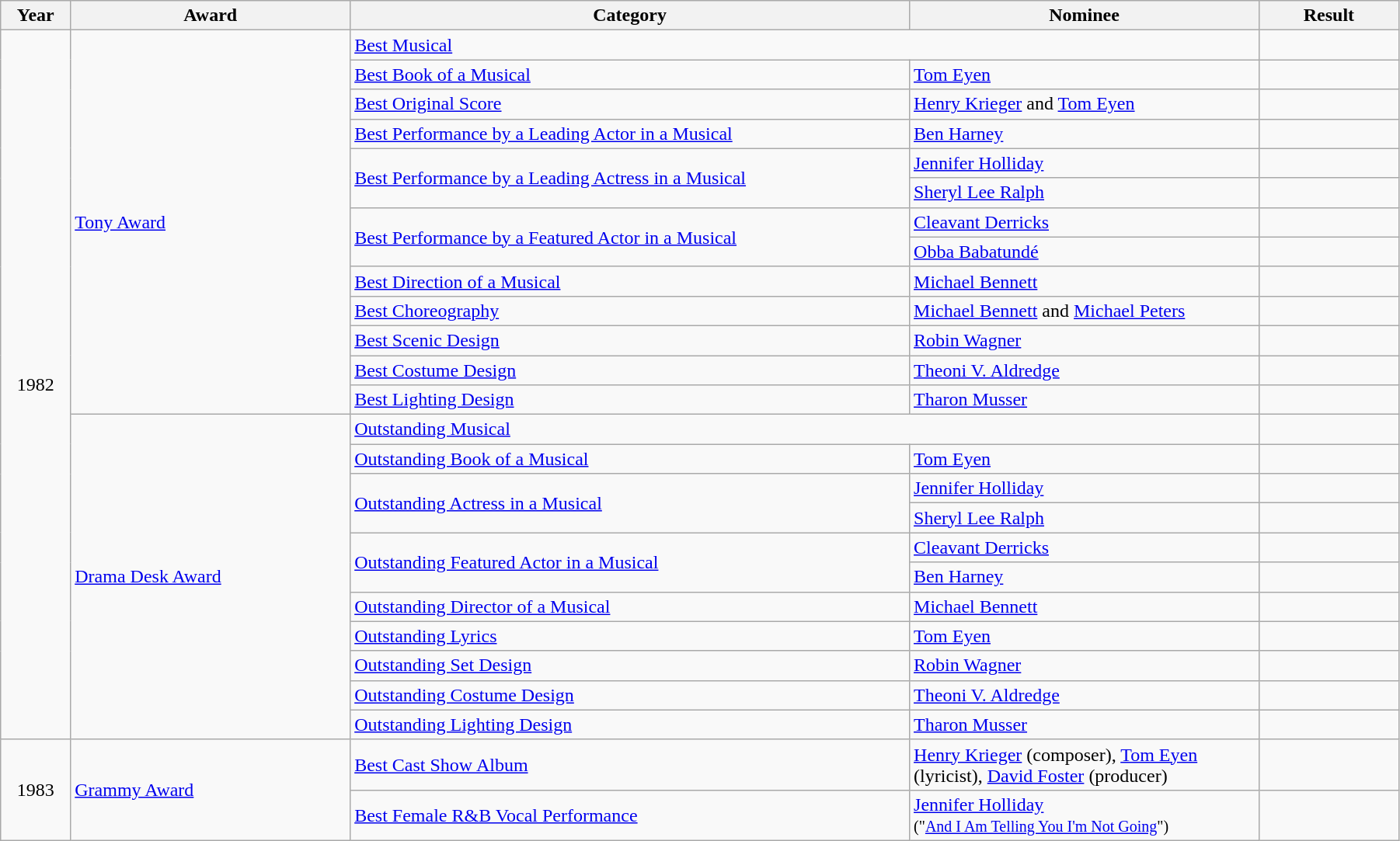<table class="wikitable" width="95%">
<tr>
<th width="5%">Year</th>
<th width="20%">Award</th>
<th width="40%">Category</th>
<th width="25%">Nominee</th>
<th width="10%">Result</th>
</tr>
<tr>
<td rowspan="24" align="center">1982</td>
<td rowspan="13"><a href='#'>Tony Award</a></td>
<td colspan="2"><a href='#'>Best Musical</a></td>
<td></td>
</tr>
<tr>
<td><a href='#'>Best Book of a Musical</a></td>
<td><a href='#'>Tom Eyen</a></td>
<td></td>
</tr>
<tr>
<td><a href='#'>Best Original Score</a></td>
<td><a href='#'>Henry Krieger</a> and <a href='#'>Tom Eyen</a></td>
<td></td>
</tr>
<tr>
<td><a href='#'>Best Performance by a Leading Actor in a Musical</a></td>
<td><a href='#'>Ben Harney</a></td>
<td></td>
</tr>
<tr>
<td rowspan="2"><a href='#'>Best Performance by a Leading Actress in a Musical</a></td>
<td><a href='#'>Jennifer Holliday</a></td>
<td></td>
</tr>
<tr>
<td><a href='#'>Sheryl Lee Ralph</a></td>
<td></td>
</tr>
<tr>
<td rowspan="2"><a href='#'>Best Performance by a Featured Actor in a Musical</a></td>
<td><a href='#'>Cleavant Derricks</a></td>
<td></td>
</tr>
<tr>
<td><a href='#'>Obba Babatundé</a></td>
<td></td>
</tr>
<tr>
<td><a href='#'>Best Direction of a Musical</a></td>
<td><a href='#'>Michael Bennett</a></td>
<td></td>
</tr>
<tr>
<td><a href='#'>Best Choreography</a></td>
<td><a href='#'>Michael Bennett</a> and <a href='#'>Michael Peters</a></td>
<td></td>
</tr>
<tr>
<td><a href='#'>Best Scenic Design</a></td>
<td><a href='#'>Robin Wagner</a></td>
<td></td>
</tr>
<tr>
<td><a href='#'>Best Costume Design</a></td>
<td><a href='#'>Theoni V. Aldredge</a></td>
<td></td>
</tr>
<tr>
<td><a href='#'>Best Lighting Design</a></td>
<td><a href='#'>Tharon Musser</a></td>
<td></td>
</tr>
<tr>
<td rowspan="11"><a href='#'>Drama Desk Award</a></td>
<td colspan="2"><a href='#'>Outstanding Musical</a></td>
<td></td>
</tr>
<tr>
<td><a href='#'>Outstanding Book of a Musical</a></td>
<td><a href='#'>Tom Eyen</a></td>
<td></td>
</tr>
<tr>
<td rowspan="2"><a href='#'>Outstanding Actress in a Musical</a></td>
<td><a href='#'>Jennifer Holliday</a></td>
<td></td>
</tr>
<tr>
<td><a href='#'>Sheryl Lee Ralph</a></td>
<td></td>
</tr>
<tr>
<td rowspan="2"><a href='#'>Outstanding Featured Actor in a Musical</a></td>
<td><a href='#'>Cleavant Derricks</a></td>
<td></td>
</tr>
<tr>
<td><a href='#'>Ben Harney</a></td>
<td></td>
</tr>
<tr>
<td><a href='#'>Outstanding Director of a Musical</a></td>
<td><a href='#'>Michael Bennett</a></td>
<td></td>
</tr>
<tr>
<td><a href='#'>Outstanding Lyrics</a></td>
<td><a href='#'>Tom Eyen</a></td>
<td></td>
</tr>
<tr>
<td><a href='#'>Outstanding Set Design</a></td>
<td><a href='#'>Robin Wagner</a></td>
<td></td>
</tr>
<tr>
<td><a href='#'>Outstanding Costume Design</a></td>
<td><a href='#'>Theoni V. Aldredge</a></td>
<td></td>
</tr>
<tr>
<td><a href='#'>Outstanding Lighting Design</a></td>
<td><a href='#'>Tharon Musser</a></td>
<td></td>
</tr>
<tr>
<td rowspan="2" align="center">1983</td>
<td rowspan="2"><a href='#'>Grammy Award</a></td>
<td><a href='#'>Best Cast Show Album</a></td>
<td><a href='#'>Henry Krieger</a> (composer), <a href='#'>Tom Eyen</a> (lyricist), <a href='#'>David Foster</a> (producer)</td>
<td></td>
</tr>
<tr>
<td><a href='#'>Best Female R&B Vocal Performance</a></td>
<td><a href='#'>Jennifer Holliday</a> <br> <small>("<a href='#'>And I Am Telling You I'm Not Going</a>")</small></td>
<td></td>
</tr>
</table>
